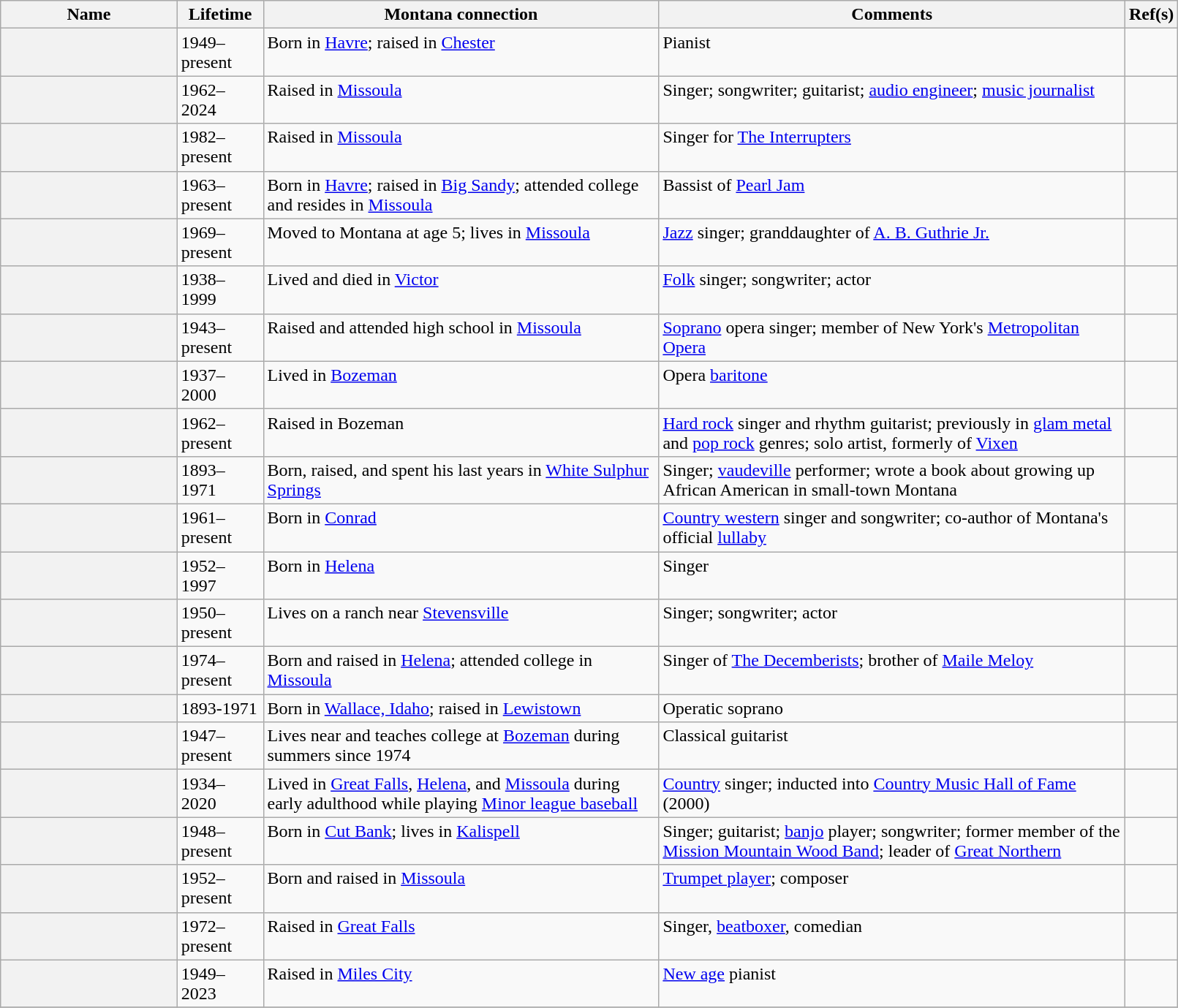<table class="sortable wikitable plainrowheaders" width="85%">
<tr>
<th width="15%" scope="col">Name</th>
<th scope="col">Lifetime</th>
<th class="unsortable" scope="col">Montana connection</th>
<th class="unsortable" scope="col">Comments</th>
<th class="unsortable" width="2%" scope="col">Ref(s)</th>
</tr>
<tr valign="top">
<th scope="row"></th>
<td>1949–present</td>
<td>Born in <a href='#'>Havre</a>; raised in <a href='#'>Chester</a></td>
<td>Pianist</td>
<td align="center"></td>
</tr>
<tr valign="top">
<th scope="row"></th>
<td>1962–2024</td>
<td>Raised in <a href='#'>Missoula</a></td>
<td>Singer; songwriter; guitarist; <a href='#'>audio engineer</a>; <a href='#'>music journalist</a></td>
<td align="center"></td>
</tr>
<tr valign="top">
<th scope="row"></th>
<td>1982–present</td>
<td>Raised in <a href='#'>Missoula</a></td>
<td>Singer for <a href='#'>The Interrupters</a></td>
<td></td>
</tr>
<tr valign="top">
<th scope="row"></th>
<td>1963–present</td>
<td>Born in <a href='#'>Havre</a>; raised in <a href='#'>Big Sandy</a>; attended college and resides in <a href='#'>Missoula</a></td>
<td>Bassist of <a href='#'>Pearl Jam</a></td>
<td align="center"></td>
</tr>
<tr valign="top">
<th scope="row"></th>
<td>1969–present</td>
<td>Moved to Montana at age 5; lives in <a href='#'>Missoula</a></td>
<td><a href='#'>Jazz</a> singer; granddaughter of <a href='#'>A. B. Guthrie Jr.</a></td>
<td align="center"></td>
</tr>
<tr valign="top">
<th scope="row"></th>
<td>1938–1999</td>
<td>Lived and died in <a href='#'>Victor</a></td>
<td><a href='#'>Folk</a> singer; songwriter; actor</td>
<td align="center"></td>
</tr>
<tr valign="top">
<th scope="row"></th>
<td>1943–present</td>
<td>Raised and attended high school in <a href='#'>Missoula</a></td>
<td><a href='#'>Soprano</a> opera singer; member of New York's <a href='#'>Metropolitan Opera</a></td>
<td align="center"></td>
</tr>
<tr valign="top">
<th scope="row"></th>
<td>1937–2000</td>
<td>Lived in <a href='#'>Bozeman</a></td>
<td>Opera <a href='#'>baritone</a></td>
<td align="center"></td>
</tr>
<tr valign="top">
<th scope="row"></th>
<td>1962–present</td>
<td>Raised in Bozeman</td>
<td><a href='#'>Hard rock</a> singer and rhythm guitarist; previously in <a href='#'>glam metal</a> and <a href='#'>pop rock</a> genres; solo artist, formerly of <a href='#'>Vixen</a></td>
<td align="center"></td>
</tr>
<tr valign="top">
<th scope="row"></th>
<td>1893–1971</td>
<td>Born, raised, and spent his last years in <a href='#'>White Sulphur Springs</a></td>
<td>Singer; <a href='#'>vaudeville</a> performer; wrote a book about growing up African American in small-town Montana</td>
<td align="center"></td>
</tr>
<tr valign="top">
<th scope="row"></th>
<td>1961–present</td>
<td>Born in <a href='#'>Conrad</a></td>
<td><a href='#'>Country western</a> singer and songwriter; co-author of Montana's official <a href='#'>lullaby</a></td>
<td align="center"></td>
</tr>
<tr valign="top">
<th scope="row"></th>
<td>1952–1997</td>
<td>Born in <a href='#'>Helena</a></td>
<td>Singer</td>
<td align="center"></td>
</tr>
<tr valign="top">
<th scope="row"></th>
<td>1950–present</td>
<td>Lives on a ranch near <a href='#'>Stevensville</a></td>
<td>Singer; songwriter; actor</td>
<td align="center"></td>
</tr>
<tr valign="top">
<th scope="row"></th>
<td>1974–present</td>
<td>Born and raised in <a href='#'>Helena</a>; attended college in <a href='#'>Missoula</a></td>
<td>Singer of <a href='#'>The Decemberists</a>; brother of <a href='#'>Maile Meloy</a></td>
<td align="center"></td>
</tr>
<tr valign="top">
<th scope="row"></th>
<td>1893-1971</td>
<td>Born in <a href='#'>Wallace, Idaho</a>; raised in <a href='#'>Lewistown</a></td>
<td>Operatic soprano</td>
<td align="center"></td>
</tr>
<tr valign="top">
<th scope="row"></th>
<td>1947–present</td>
<td>Lives near and teaches college at <a href='#'>Bozeman</a> during summers since 1974</td>
<td>Classical guitarist</td>
<td align="center"></td>
</tr>
<tr valign="top">
<th scope="row"></th>
<td>1934–2020</td>
<td>Lived in <a href='#'>Great Falls</a>, <a href='#'>Helena</a>, and <a href='#'>Missoula</a> during early adulthood while playing <a href='#'>Minor league baseball</a></td>
<td><a href='#'>Country</a> singer; inducted into <a href='#'>Country Music Hall of Fame</a> (2000)</td>
<td align="center"></td>
</tr>
<tr valign="top">
<th scope="row"></th>
<td>1948–present</td>
<td>Born in <a href='#'>Cut Bank</a>; lives in <a href='#'>Kalispell</a></td>
<td>Singer; guitarist; <a href='#'>banjo</a> player; songwriter; former member of the <a href='#'>Mission Mountain Wood Band</a>; leader of <a href='#'>Great Northern</a></td>
<td align="center"></td>
</tr>
<tr valign="top">
<th scope="row"></th>
<td>1952–present</td>
<td>Born and raised in <a href='#'>Missoula</a></td>
<td><a href='#'>Trumpet player</a>; composer</td>
<td align="center"></td>
</tr>
<tr valign="top">
<th scope="row"></th>
<td>1972–present</td>
<td>Raised in <a href='#'>Great Falls</a></td>
<td>Singer, <a href='#'>beatboxer</a>, comedian</td>
<td align="center"></td>
</tr>
<tr valign="top">
<th scope="row"></th>
<td>1949–2023</td>
<td>Raised in <a href='#'>Miles City</a></td>
<td><a href='#'>New age</a> pianist</td>
<td align="center"></td>
</tr>
<tr valign="top">
</tr>
</table>
